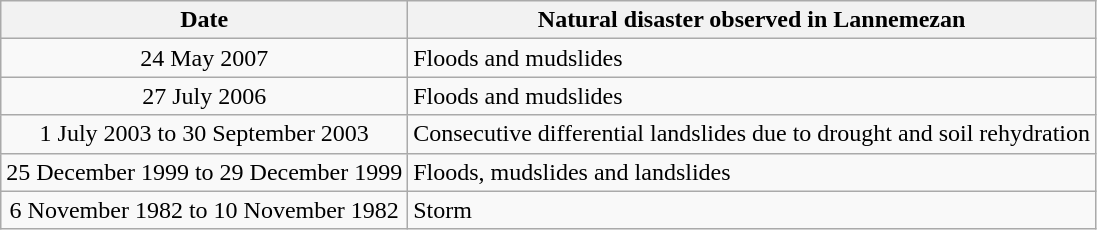<table class="wikitable">
<tr>
<th>Date</th>
<th>Natural disaster observed in Lannemezan</th>
</tr>
<tr>
<td style="text-align:center;">24 May 2007</td>
<td>Floods and mudslides</td>
</tr>
<tr>
<td style="text-align:center;">27 July 2006</td>
<td>Floods and mudslides</td>
</tr>
<tr>
<td style="text-align:center;">1 July 2003 to 30 September 2003</td>
<td>Consecutive differential landslides due to drought and soil rehydration</td>
</tr>
<tr>
<td style="text-align:center;">25 December 1999 to 29 December 1999</td>
<td>Floods, mudslides and landslides</td>
</tr>
<tr>
<td style="text-align:center;">6 November 1982 to 10 November 1982</td>
<td>Storm</td>
</tr>
</table>
